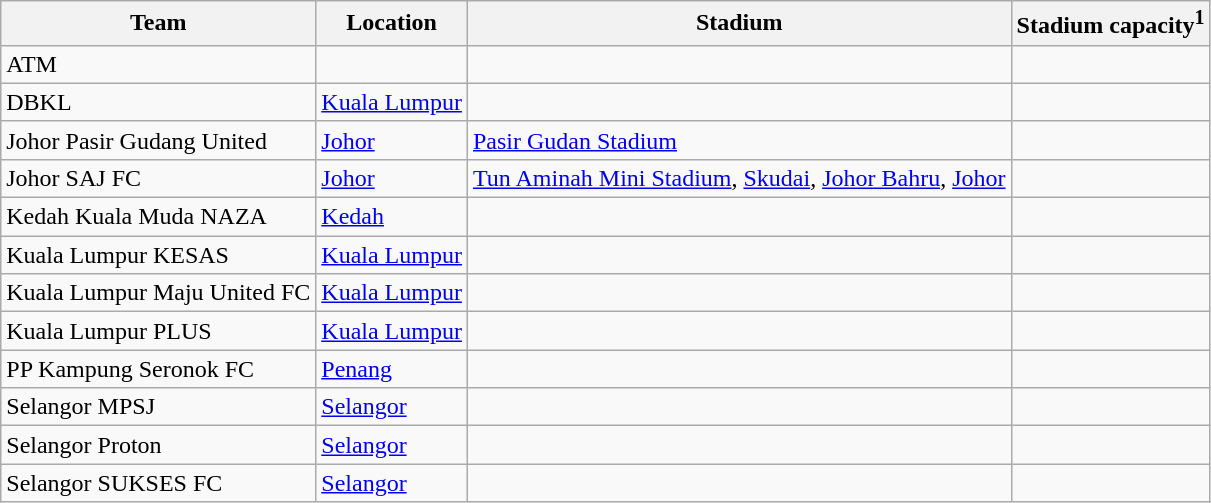<table class="wikitable sortable" style="text-align: left;">
<tr>
<th>Team</th>
<th>Location</th>
<th>Stadium</th>
<th>Stadium capacity<sup>1</sup></th>
</tr>
<tr>
<td>ATM</td>
<td></td>
<td></td>
<td></td>
</tr>
<tr>
<td>DBKL</td>
<td><a href='#'>Kuala Lumpur</a></td>
<td></td>
<td></td>
</tr>
<tr>
<td>Johor Pasir Gudang United</td>
<td><a href='#'>Johor</a></td>
<td><a href='#'>Pasir Gudan Stadium</a></td>
<td></td>
</tr>
<tr>
<td>Johor SAJ FC</td>
<td><a href='#'>Johor</a></td>
<td><a href='#'>Tun Aminah Mini Stadium</a>, <a href='#'>Skudai</a>, <a href='#'>Johor Bahru</a>, <a href='#'>Johor</a></td>
<td></td>
</tr>
<tr>
<td>Kedah Kuala Muda NAZA</td>
<td><a href='#'>Kedah</a></td>
<td></td>
<td></td>
</tr>
<tr>
<td>Kuala Lumpur KESAS</td>
<td><a href='#'>Kuala Lumpur</a></td>
<td></td>
<td></td>
</tr>
<tr>
<td>Kuala Lumpur Maju United FC</td>
<td><a href='#'>Kuala Lumpur</a></td>
<td></td>
<td></td>
</tr>
<tr>
<td>Kuala Lumpur PLUS</td>
<td><a href='#'>Kuala Lumpur</a></td>
<td></td>
<td></td>
</tr>
<tr>
<td>PP Kampung Seronok FC</td>
<td><a href='#'>Penang</a></td>
<td></td>
<td></td>
</tr>
<tr>
<td>Selangor MPSJ</td>
<td><a href='#'>Selangor</a></td>
<td></td>
<td></td>
</tr>
<tr>
<td>Selangor Proton</td>
<td><a href='#'>Selangor</a></td>
<td></td>
<td></td>
</tr>
<tr>
<td>Selangor SUKSES FC</td>
<td><a href='#'>Selangor</a></td>
<td></td>
<td></td>
</tr>
</table>
